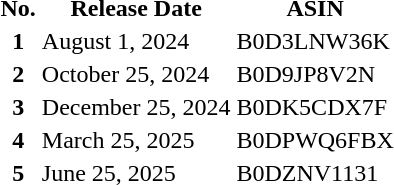<table>
<tr>
<th>No.</th>
<th>Release Date</th>
<th>ASIN</th>
</tr>
<tr>
<th>1</th>
<td>August 1, 2024</td>
<td>B0D3LNW36K</td>
</tr>
<tr>
<th>2</th>
<td>October 25, 2024</td>
<td>B0D9JP8V2N</td>
</tr>
<tr>
<th>3</th>
<td>December 25, 2024</td>
<td>B0DK5CDX7F</td>
</tr>
<tr>
<th>4</th>
<td>March 25, 2025</td>
<td>B0DPWQ6FBX</td>
</tr>
<tr>
<th>5</th>
<td>June 25, 2025</td>
<td>B0DZNV1131</td>
</tr>
</table>
